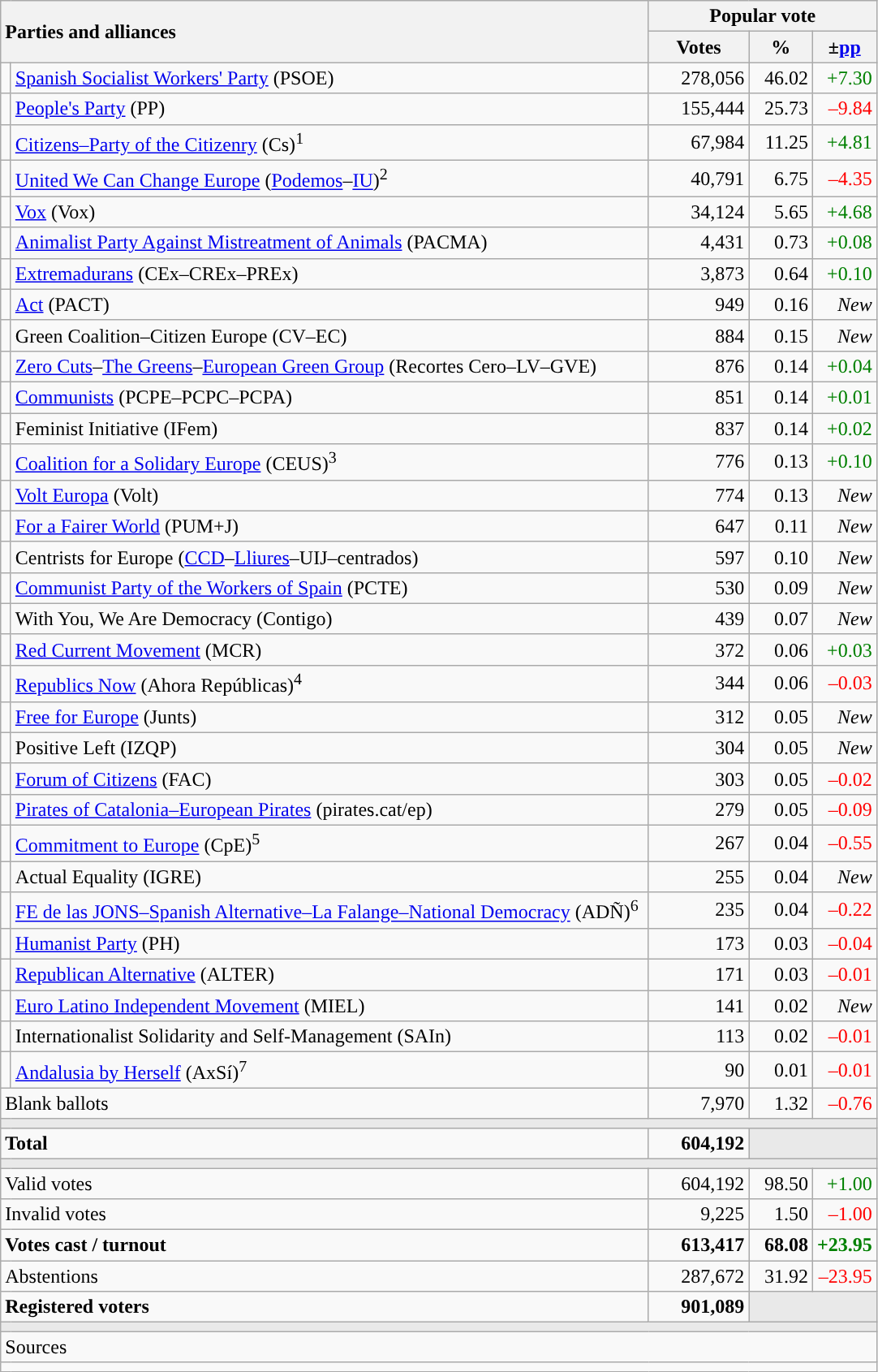<table class="wikitable" style="text-align:right;">
<tr>
<th style="text-align:left;" rowspan="2" colspan="2" width="525">Parties and alliances</th>
<th colspan="3">Popular vote</th>
</tr>
<tr>
<th width="75">Votes</th>
<th width="45">%</th>
<th width="45">±<a href='#'>pp</a></th>
</tr>
<tr>
<td width="1" style="color:inherit;background:"></td>
<td align="left"><a href='#'>Spanish Socialist Workers' Party</a> (PSOE)</td>
<td>278,056</td>
<td>46.02</td>
<td style="color:green;">+7.30</td>
</tr>
<tr>
<td style="color:inherit;background:"></td>
<td align="left"><a href='#'>People's Party</a> (PP)</td>
<td>155,444</td>
<td>25.73</td>
<td style="color:red;">–9.84</td>
</tr>
<tr>
<td style="color:inherit;background:"></td>
<td align="left"><a href='#'>Citizens–Party of the Citizenry</a> (Cs)<sup>1</sup></td>
<td>67,984</td>
<td>11.25</td>
<td style="color:green;">+4.81</td>
</tr>
<tr>
<td style="color:inherit;background:"></td>
<td align="left"><a href='#'>United We Can Change Europe</a> (<a href='#'>Podemos</a>–<a href='#'>IU</a>)<sup>2</sup></td>
<td>40,791</td>
<td>6.75</td>
<td style="color:red;">–4.35</td>
</tr>
<tr>
<td style="color:inherit;background:"></td>
<td align="left"><a href='#'>Vox</a> (Vox)</td>
<td>34,124</td>
<td>5.65</td>
<td style="color:green;">+4.68</td>
</tr>
<tr>
<td style="color:inherit;background:"></td>
<td align="left"><a href='#'>Animalist Party Against Mistreatment of Animals</a> (PACMA)</td>
<td>4,431</td>
<td>0.73</td>
<td style="color:green;">+0.08</td>
</tr>
<tr>
<td style="color:inherit;background:"></td>
<td align="left"><a href='#'>Extremadurans</a> (CEx–CREx–PREx)</td>
<td>3,873</td>
<td>0.64</td>
<td style="color:green;">+0.10</td>
</tr>
<tr>
<td style="color:inherit;background:"></td>
<td align="left"><a href='#'>Act</a> (PACT)</td>
<td>949</td>
<td>0.16</td>
<td><em>New</em></td>
</tr>
<tr>
<td style="color:inherit;background:"></td>
<td align="left">Green Coalition–Citizen Europe (CV–EC)</td>
<td>884</td>
<td>0.15</td>
<td><em>New</em></td>
</tr>
<tr>
<td style="color:inherit;background:"></td>
<td align="left"><a href='#'>Zero Cuts</a>–<a href='#'>The Greens</a>–<a href='#'>European Green Group</a> (Recortes Cero–LV–GVE)</td>
<td>876</td>
<td>0.14</td>
<td style="color:green;">+0.04</td>
</tr>
<tr>
<td style="color:inherit;background:"></td>
<td align="left"><a href='#'>Communists</a> (PCPE–PCPC–PCPA)</td>
<td>851</td>
<td>0.14</td>
<td style="color:green;">+0.01</td>
</tr>
<tr>
<td style="color:inherit;background:"></td>
<td align="left">Feminist Initiative (IFem)</td>
<td>837</td>
<td>0.14</td>
<td style="color:green;">+0.02</td>
</tr>
<tr>
<td style="color:inherit;background:"></td>
<td align="left"><a href='#'>Coalition for a Solidary Europe</a> (CEUS)<sup>3</sup></td>
<td>776</td>
<td>0.13</td>
<td style="color:green;">+0.10</td>
</tr>
<tr>
<td style="color:inherit;background:"></td>
<td align="left"><a href='#'>Volt Europa</a> (Volt)</td>
<td>774</td>
<td>0.13</td>
<td><em>New</em></td>
</tr>
<tr>
<td style="color:inherit;background:"></td>
<td align="left"><a href='#'>For a Fairer World</a> (PUM+J)</td>
<td>647</td>
<td>0.11</td>
<td><em>New</em></td>
</tr>
<tr>
<td style="color:inherit;background:"></td>
<td align="left">Centrists for Europe (<a href='#'>CCD</a>–<a href='#'>Lliures</a>–UIJ–centrados)</td>
<td>597</td>
<td>0.10</td>
<td><em>New</em></td>
</tr>
<tr>
<td style="color:inherit;background:"></td>
<td align="left"><a href='#'>Communist Party of the Workers of Spain</a> (PCTE)</td>
<td>530</td>
<td>0.09</td>
<td><em>New</em></td>
</tr>
<tr>
<td style="color:inherit;background:"></td>
<td align="left">With You, We Are Democracy (Contigo)</td>
<td>439</td>
<td>0.07</td>
<td><em>New</em></td>
</tr>
<tr>
<td style="color:inherit;background:"></td>
<td align="left"><a href='#'>Red Current Movement</a> (MCR)</td>
<td>372</td>
<td>0.06</td>
<td style="color:green;">+0.03</td>
</tr>
<tr>
<td style="color:inherit;background:"></td>
<td align="left"><a href='#'>Republics Now</a> (Ahora Repúblicas)<sup>4</sup></td>
<td>344</td>
<td>0.06</td>
<td style="color:red;">–0.03</td>
</tr>
<tr>
<td style="color:inherit;background:"></td>
<td align="left"><a href='#'>Free for Europe</a> (Junts)</td>
<td>312</td>
<td>0.05</td>
<td><em>New</em></td>
</tr>
<tr>
<td style="color:inherit;background:"></td>
<td align="left">Positive Left (IZQP)</td>
<td>304</td>
<td>0.05</td>
<td><em>New</em></td>
</tr>
<tr>
<td style="color:inherit;background:"></td>
<td align="left"><a href='#'>Forum of Citizens</a> (FAC)</td>
<td>303</td>
<td>0.05</td>
<td style="color:red;">–0.02</td>
</tr>
<tr>
<td style="color:inherit;background:"></td>
<td align="left"><a href='#'>Pirates of Catalonia–European Pirates</a> (pirates.cat/ep)</td>
<td>279</td>
<td>0.05</td>
<td style="color:red;">–0.09</td>
</tr>
<tr>
<td style="color:inherit;background:"></td>
<td align="left"><a href='#'>Commitment to Europe</a> (CpE)<sup>5</sup></td>
<td>267</td>
<td>0.04</td>
<td style="color:red;">–0.55</td>
</tr>
<tr>
<td style="color:inherit;background:"></td>
<td align="left">Actual Equality (IGRE)</td>
<td>255</td>
<td>0.04</td>
<td><em>New</em></td>
</tr>
<tr>
<td style="color:inherit;background:"></td>
<td align="left"><a href='#'>FE de las JONS–Spanish Alternative–La Falange–National Democracy</a> (ADÑ)<sup>6</sup></td>
<td>235</td>
<td>0.04</td>
<td style="color:red;">–0.22</td>
</tr>
<tr>
<td style="color:inherit;background:"></td>
<td align="left"><a href='#'>Humanist Party</a> (PH)</td>
<td>173</td>
<td>0.03</td>
<td style="color:red;">–0.04</td>
</tr>
<tr>
<td style="color:inherit;background:"></td>
<td align="left"><a href='#'>Republican Alternative</a> (ALTER)</td>
<td>171</td>
<td>0.03</td>
<td style="color:red;">–0.01</td>
</tr>
<tr>
<td style="color:inherit;background:"></td>
<td align="left"><a href='#'>Euro Latino Independent Movement</a> (MIEL)</td>
<td>141</td>
<td>0.02</td>
<td><em>New</em></td>
</tr>
<tr>
<td style="color:inherit;background:"></td>
<td align="left">Internationalist Solidarity and Self-Management (SAIn)</td>
<td>113</td>
<td>0.02</td>
<td style="color:red;">–0.01</td>
</tr>
<tr>
<td style="color:inherit;background:"></td>
<td align="left"><a href='#'>Andalusia by Herself</a> (AxSí)<sup>7</sup></td>
<td>90</td>
<td>0.01</td>
<td style="color:red;">–0.01</td>
</tr>
<tr>
<td align="left" colspan="2">Blank ballots</td>
<td>7,970</td>
<td>1.32</td>
<td style="color:red;">–0.76</td>
</tr>
<tr>
<td colspan="5" bgcolor="#E9E9E9"></td>
</tr>
<tr style="font-weight:bold;">
<td align="left" colspan="2">Total</td>
<td>604,192</td>
<td bgcolor="#E9E9E9" colspan="2"></td>
</tr>
<tr>
<td colspan="5" bgcolor="#E9E9E9"></td>
</tr>
<tr>
<td align="left" colspan="2">Valid votes</td>
<td>604,192</td>
<td>98.50</td>
<td style="color:green;">+1.00</td>
</tr>
<tr>
<td align="left" colspan="2">Invalid votes</td>
<td>9,225</td>
<td>1.50</td>
<td style="color:red;">–1.00</td>
</tr>
<tr style="font-weight:bold;">
<td align="left" colspan="2">Votes cast / turnout</td>
<td>613,417</td>
<td>68.08</td>
<td style="color:green;">+23.95</td>
</tr>
<tr>
<td align="left" colspan="2">Abstentions</td>
<td>287,672</td>
<td>31.92</td>
<td style="color:red;">–23.95</td>
</tr>
<tr style="font-weight:bold;">
<td align="left" colspan="2">Registered voters</td>
<td>901,089</td>
<td bgcolor="#E9E9E9" colspan="2"></td>
</tr>
<tr>
<td colspan="5" bgcolor="#E9E9E9"></td>
</tr>
<tr>
<td align="left" colspan="5">Sources</td>
</tr>
<tr>
<td colspan="5" style="text-align:left; max-width:680px;"></td>
</tr>
</table>
